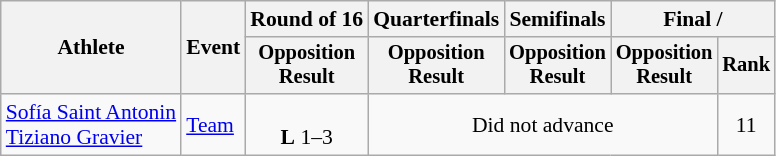<table class="wikitable" style="font-size:90%">
<tr>
<th rowspan="2">Athlete</th>
<th rowspan="2">Event</th>
<th>Round of 16</th>
<th>Quarterfinals</th>
<th>Semifinals</th>
<th colspan=2>Final / </th>
</tr>
<tr style="font-size:95%">
<th>Opposition<br>Result</th>
<th>Opposition<br>Result</th>
<th>Opposition<br>Result</th>
<th>Opposition<br>Result</th>
<th>Rank</th>
</tr>
<tr align=center>
<td align=left><a href='#'>Sofía Saint Antonin</a><br><a href='#'>Tiziano Gravier</a></td>
<td align=left><a href='#'>Team</a></td>
<td><br><strong>L</strong> 1–3</td>
<td colspan=3>Did not advance</td>
<td>11</td>
</tr>
</table>
